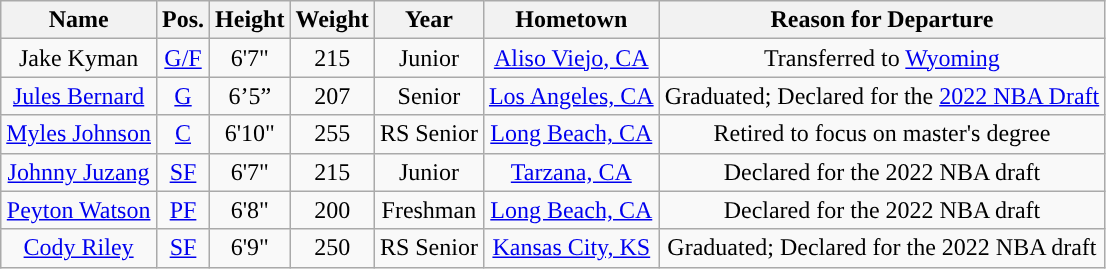<table class="wikitable sortable sortable" style="text-align: center">
<tr align=center>
<th>Name</th>
<th>Pos.</th>
<th>Height</th>
<th>Weight</th>
<th>Year</th>
<th>Hometown</th>
<th>Reason for Departure</th>
</tr>
<tr>
<td>Jake Kyman</td>
<td><a href='#'>G/F</a></td>
<td>6'7"</td>
<td>215</td>
<td>Junior</td>
<td><a href='#'>Aliso Viejo, CA</a></td>
<td>Transferred to <a href='#'>Wyoming</a></td>
</tr>
<tr>
<td><a href='#'>Jules Bernard</a></td>
<td><a href='#'>G</a></td>
<td>6’5”</td>
<td>207</td>
<td>Senior</td>
<td><a href='#'>Los Angeles, CA</a></td>
<td>Graduated; Declared for the <a href='#'>2022 NBA Draft</a></td>
</tr>
<tr>
<td><a href='#'>Myles Johnson</a></td>
<td><a href='#'>C</a></td>
<td>6'10"</td>
<td>255</td>
<td>RS Senior</td>
<td><a href='#'>Long Beach, CA</a></td>
<td>Retired to focus on master's degree</td>
</tr>
<tr>
<td><a href='#'>Johnny Juzang</a></td>
<td><a href='#'>SF</a></td>
<td>6'7"</td>
<td>215</td>
<td>Junior</td>
<td><a href='#'>Tarzana, CA</a></td>
<td>Declared for the 2022 NBA draft</td>
</tr>
<tr>
<td><a href='#'>Peyton Watson</a></td>
<td><a href='#'>PF</a></td>
<td>6'8"</td>
<td>200</td>
<td>Freshman</td>
<td><a href='#'>Long Beach, CA</a></td>
<td>Declared for the 2022 NBA draft</td>
</tr>
<tr>
<td><a href='#'>Cody Riley</a></td>
<td><a href='#'>SF</a></td>
<td>6'9"</td>
<td>250</td>
<td>RS Senior</td>
<td><a href='#'>Kansas City, KS</a></td>
<td>Graduated; Declared for the 2022 NBA draft</td>
</tr>
</table>
